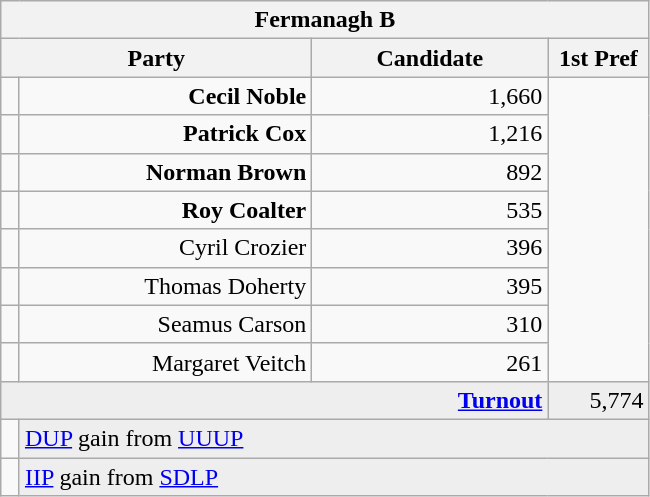<table class="wikitable">
<tr>
<th colspan="4" align="center">Fermanagh B</th>
</tr>
<tr>
<th colspan="2" align="center" width=200>Party</th>
<th width=150>Candidate</th>
<th width=60>1st Pref</th>
</tr>
<tr>
<td></td>
<td align="right"><strong>Cecil Noble</strong></td>
<td align="right">1,660</td>
</tr>
<tr>
<td></td>
<td align="right"><strong>Patrick Cox</strong></td>
<td align="right">1,216</td>
</tr>
<tr>
<td></td>
<td align="right"><strong>Norman Brown</strong></td>
<td align="right">892</td>
</tr>
<tr>
<td></td>
<td align="right"><strong>Roy Coalter</strong></td>
<td align="right">535</td>
</tr>
<tr>
<td></td>
<td align="right">Cyril Crozier</td>
<td align="right">396</td>
</tr>
<tr>
<td></td>
<td align="right">Thomas Doherty</td>
<td align="right">395</td>
</tr>
<tr>
<td></td>
<td align="right">Seamus Carson</td>
<td align="right">310</td>
</tr>
<tr>
<td></td>
<td align="right">Margaret Veitch</td>
<td align="right">261</td>
</tr>
<tr bgcolor="EEEEEE">
<td colspan=3 align="right"><strong><a href='#'>Turnout</a></strong></td>
<td align="right">5,774</td>
</tr>
<tr>
<td bgcolor=></td>
<td colspan=3 bgcolor="EEEEEE"><a href='#'>DUP</a> gain from <a href='#'>UUUP</a></td>
</tr>
<tr>
<td bgcolor=></td>
<td colspan=3 bgcolor="EEEEEE"><a href='#'>IIP</a> gain from <a href='#'>SDLP</a></td>
</tr>
</table>
